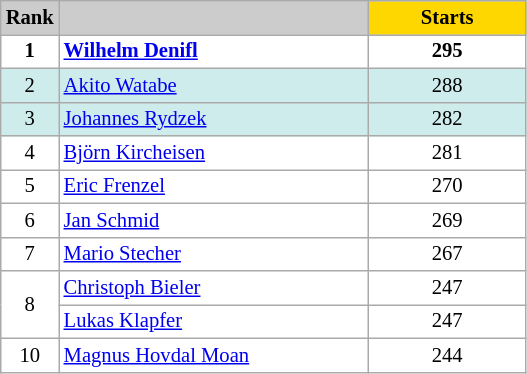<table class="wikitable plainrowheaders" style="background:#fff; font-size:86%; border:grey solid 1px; border-collapse:collapse;">
<tr style="background:#ccc; text-align:center;">
<th scope="col" style="background:#ccc; width:30px;">Rank</th>
<th scope="col" style="background:#ccc; width:200px;"></th>
<th style="background:gold; width:30%">Starts</th>
</tr>
<tr>
<td align=center><strong>1</strong></td>
<td> <strong><a href='#'>Wilhelm Denifl</a></strong></td>
<td align=center><strong>295</strong></td>
</tr>
<tr style="background:#CFECED">
<td align=center>2</td>
<td> <a href='#'>Akito Watabe</a></td>
<td align=center>288</td>
</tr>
<tr style="background:#CFECED">
<td align=center>3</td>
<td> <a href='#'>Johannes Rydzek</a></td>
<td align=center>282</td>
</tr>
<tr>
<td align=center>4</td>
<td> <a href='#'>Björn Kircheisen</a></td>
<td align=center>281</td>
</tr>
<tr>
<td align=center>5</td>
<td> <a href='#'>Eric Frenzel</a></td>
<td align=center>270</td>
</tr>
<tr>
<td align=center>6</td>
<td> <a href='#'>Jan Schmid</a></td>
<td align=center>269</td>
</tr>
<tr>
<td align=center>7</td>
<td> <a href='#'>Mario Stecher</a></td>
<td align=center>267</td>
</tr>
<tr>
<td rowspan=2 align=center>8</td>
<td> <a href='#'>Christoph Bieler</a></td>
<td align=center>247</td>
</tr>
<tr>
<td> <a href='#'>Lukas Klapfer</a></td>
<td align=center>247</td>
</tr>
<tr>
<td align=center>10</td>
<td> <a href='#'>Magnus Hovdal Moan</a></td>
<td align=center>244</td>
</tr>
</table>
